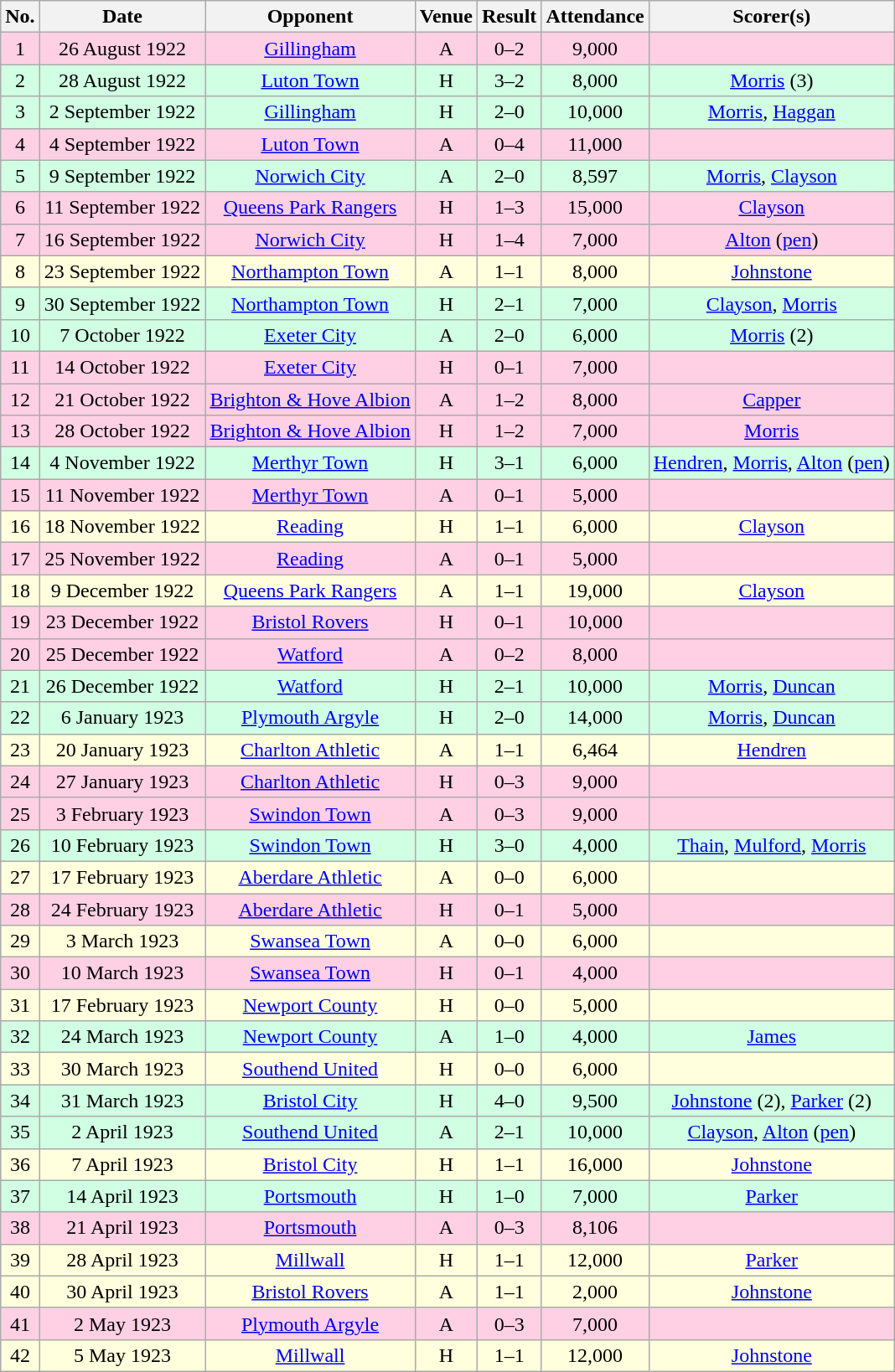<table class="wikitable sortable" style="text-align:center;">
<tr>
<th>No.</th>
<th>Date</th>
<th>Opponent</th>
<th>Venue</th>
<th>Result</th>
<th>Attendance</th>
<th>Scorer(s)</th>
</tr>
<tr style="background:#ffd0e3;">
<td>1</td>
<td>26 August 1922</td>
<td><a href='#'>Gillingham</a></td>
<td>A</td>
<td>0–2</td>
<td>9,000</td>
<td></td>
</tr>
<tr style="background:#d0ffe3;">
<td>2</td>
<td>28 August 1922</td>
<td><a href='#'>Luton Town</a></td>
<td>H</td>
<td>3–2</td>
<td>8,000</td>
<td><a href='#'>Morris</a> (3)</td>
</tr>
<tr style="background:#d0ffe3;">
<td>3</td>
<td>2 September 1922</td>
<td><a href='#'>Gillingham</a></td>
<td>H</td>
<td>2–0</td>
<td>10,000</td>
<td><a href='#'>Morris</a>, <a href='#'>Haggan</a></td>
</tr>
<tr style="background:#ffd0e3;">
<td>4</td>
<td>4 September 1922</td>
<td><a href='#'>Luton Town</a></td>
<td>A</td>
<td>0–4</td>
<td>11,000</td>
<td></td>
</tr>
<tr style="background:#d0ffe3;">
<td>5</td>
<td>9 September 1922</td>
<td><a href='#'>Norwich City</a></td>
<td>A</td>
<td>2–0</td>
<td>8,597</td>
<td><a href='#'>Morris</a>, <a href='#'>Clayson</a></td>
</tr>
<tr style="background:#ffd0e3;">
<td>6</td>
<td>11 September 1922</td>
<td><a href='#'>Queens Park Rangers</a></td>
<td>H</td>
<td>1–3</td>
<td>15,000</td>
<td><a href='#'>Clayson</a></td>
</tr>
<tr style="background:#ffd0e3;">
<td>7</td>
<td>16 September 1922</td>
<td><a href='#'>Norwich City</a></td>
<td>H</td>
<td>1–4</td>
<td>7,000</td>
<td><a href='#'>Alton</a> (<a href='#'>pen</a>)</td>
</tr>
<tr style="background:#ffd;">
<td>8</td>
<td>23 September 1922</td>
<td><a href='#'>Northampton Town</a></td>
<td>A</td>
<td>1–1</td>
<td>8,000</td>
<td><a href='#'>Johnstone</a></td>
</tr>
<tr style="background:#d0ffe3;">
<td>9</td>
<td>30 September 1922</td>
<td><a href='#'>Northampton Town</a></td>
<td>H</td>
<td>2–1</td>
<td>7,000</td>
<td><a href='#'>Clayson</a>, <a href='#'>Morris</a></td>
</tr>
<tr style="background:#d0ffe3;">
<td>10</td>
<td>7 October 1922</td>
<td><a href='#'>Exeter City</a></td>
<td>A</td>
<td>2–0</td>
<td>6,000</td>
<td><a href='#'>Morris</a> (2)</td>
</tr>
<tr style="background:#ffd0e3;">
<td>11</td>
<td>14 October 1922</td>
<td><a href='#'>Exeter City</a></td>
<td>H</td>
<td>0–1</td>
<td>7,000</td>
<td></td>
</tr>
<tr style="background:#ffd0e3;">
<td>12</td>
<td>21 October 1922</td>
<td><a href='#'>Brighton & Hove Albion</a></td>
<td>A</td>
<td>1–2</td>
<td>8,000</td>
<td><a href='#'>Capper</a></td>
</tr>
<tr style="background:#ffd0e3;">
<td>13</td>
<td>28 October 1922</td>
<td><a href='#'>Brighton & Hove Albion</a></td>
<td>H</td>
<td>1–2</td>
<td>7,000</td>
<td><a href='#'>Morris</a></td>
</tr>
<tr style="background:#d0ffe3;">
<td>14</td>
<td>4 November 1922</td>
<td><a href='#'>Merthyr Town</a></td>
<td>H</td>
<td>3–1</td>
<td>6,000</td>
<td><a href='#'>Hendren</a>, <a href='#'>Morris</a>, <a href='#'>Alton</a> (<a href='#'>pen</a>)</td>
</tr>
<tr style="background:#ffd0e3;">
<td>15</td>
<td>11 November 1922</td>
<td><a href='#'>Merthyr Town</a></td>
<td>A</td>
<td>0–1</td>
<td>5,000</td>
<td></td>
</tr>
<tr style="background:#ffd;">
<td>16</td>
<td>18 November 1922</td>
<td><a href='#'>Reading</a></td>
<td>H</td>
<td>1–1</td>
<td>6,000</td>
<td><a href='#'>Clayson</a></td>
</tr>
<tr style="background:#ffd0e3;">
<td>17</td>
<td>25 November 1922</td>
<td><a href='#'>Reading</a></td>
<td>A</td>
<td>0–1</td>
<td>5,000</td>
<td></td>
</tr>
<tr style="background:#ffd;">
<td>18</td>
<td>9 December 1922</td>
<td><a href='#'>Queens Park Rangers</a></td>
<td>A</td>
<td>1–1</td>
<td>19,000</td>
<td><a href='#'>Clayson</a></td>
</tr>
<tr style="background:#ffd0e3;">
<td>19</td>
<td>23 December 1922</td>
<td><a href='#'>Bristol Rovers</a></td>
<td>H</td>
<td>0–1</td>
<td>10,000</td>
<td></td>
</tr>
<tr style="background:#ffd0e3;">
<td>20</td>
<td>25 December 1922</td>
<td><a href='#'>Watford</a></td>
<td>A</td>
<td>0–2</td>
<td>8,000</td>
<td></td>
</tr>
<tr style="background:#d0ffe3;">
<td>21</td>
<td>26 December 1922</td>
<td><a href='#'>Watford</a></td>
<td>H</td>
<td>2–1</td>
<td>10,000</td>
<td><a href='#'>Morris</a>, <a href='#'>Duncan</a></td>
</tr>
<tr style="background:#d0ffe3;">
<td>22</td>
<td>6 January 1923</td>
<td><a href='#'>Plymouth Argyle</a></td>
<td>H</td>
<td>2–0</td>
<td>14,000</td>
<td><a href='#'>Morris</a>, <a href='#'>Duncan</a></td>
</tr>
<tr style="background:#ffd;">
<td>23</td>
<td>20 January 1923</td>
<td><a href='#'>Charlton Athletic</a></td>
<td>A</td>
<td>1–1</td>
<td>6,464</td>
<td><a href='#'>Hendren</a></td>
</tr>
<tr style="background:#ffd0e3;">
<td>24</td>
<td>27 January 1923</td>
<td><a href='#'>Charlton Athletic</a></td>
<td>H</td>
<td>0–3</td>
<td>9,000</td>
<td></td>
</tr>
<tr style="background:#ffd0e3;">
<td>25</td>
<td>3 February 1923</td>
<td><a href='#'>Swindon Town</a></td>
<td>A</td>
<td>0–3</td>
<td>9,000</td>
<td></td>
</tr>
<tr style="background:#d0ffe3;">
<td>26</td>
<td>10 February 1923</td>
<td><a href='#'>Swindon Town</a></td>
<td>H</td>
<td>3–0</td>
<td>4,000</td>
<td><a href='#'>Thain</a>, <a href='#'>Mulford</a>, <a href='#'>Morris</a></td>
</tr>
<tr style="background:#ffd;">
<td>27</td>
<td>17 February 1923</td>
<td><a href='#'>Aberdare Athletic</a></td>
<td>A</td>
<td>0–0</td>
<td>6,000</td>
<td></td>
</tr>
<tr style="background:#ffd0e3;">
<td>28</td>
<td>24 February 1923</td>
<td><a href='#'>Aberdare Athletic</a></td>
<td>H</td>
<td>0–1</td>
<td>5,000</td>
<td></td>
</tr>
<tr style="background:#ffd;">
<td>29</td>
<td>3 March 1923</td>
<td><a href='#'>Swansea Town</a></td>
<td>A</td>
<td>0–0</td>
<td>6,000</td>
<td></td>
</tr>
<tr style="background:#ffd0e3;">
<td>30</td>
<td>10 March 1923</td>
<td><a href='#'>Swansea Town</a></td>
<td>H</td>
<td>0–1</td>
<td>4,000</td>
<td></td>
</tr>
<tr style="background:#ffd;">
<td>31</td>
<td>17 February 1923</td>
<td><a href='#'>Newport County</a></td>
<td>H</td>
<td>0–0</td>
<td>5,000</td>
<td></td>
</tr>
<tr style="background:#d0ffe3;">
<td>32</td>
<td>24 March 1923</td>
<td><a href='#'>Newport County</a></td>
<td>A</td>
<td>1–0</td>
<td>4,000</td>
<td><a href='#'>James</a></td>
</tr>
<tr style="background:#ffd;">
<td>33</td>
<td>30 March 1923</td>
<td><a href='#'>Southend United</a></td>
<td>H</td>
<td>0–0</td>
<td>6,000</td>
<td></td>
</tr>
<tr style="background:#d0ffe3;">
<td>34</td>
<td>31 March 1923</td>
<td><a href='#'>Bristol City</a></td>
<td>H</td>
<td>4–0</td>
<td>9,500</td>
<td><a href='#'>Johnstone</a> (2), <a href='#'>Parker</a> (2)</td>
</tr>
<tr style="background:#d0ffe3;">
<td>35</td>
<td>2 April 1923</td>
<td><a href='#'>Southend United</a></td>
<td>A</td>
<td>2–1</td>
<td>10,000</td>
<td><a href='#'>Clayson</a>, <a href='#'>Alton</a> (<a href='#'>pen</a>)</td>
</tr>
<tr style="background:#ffd;">
<td>36</td>
<td>7 April 1923</td>
<td><a href='#'>Bristol City</a></td>
<td>H</td>
<td>1–1</td>
<td>16,000</td>
<td><a href='#'>Johnstone</a></td>
</tr>
<tr style="background:#d0ffe3;">
<td>37</td>
<td>14 April 1923</td>
<td><a href='#'>Portsmouth</a></td>
<td>H</td>
<td>1–0</td>
<td>7,000</td>
<td><a href='#'>Parker</a></td>
</tr>
<tr style="background:#ffd0e3;">
<td>38</td>
<td>21 April 1923</td>
<td><a href='#'>Portsmouth</a></td>
<td>A</td>
<td>0–3</td>
<td>8,106</td>
<td></td>
</tr>
<tr style="background:#ffd;">
<td>39</td>
<td>28 April 1923</td>
<td><a href='#'>Millwall</a></td>
<td>H</td>
<td>1–1</td>
<td>12,000</td>
<td><a href='#'>Parker</a></td>
</tr>
<tr style="background:#ffd;">
<td>40</td>
<td>30 April 1923</td>
<td><a href='#'>Bristol Rovers</a></td>
<td>A</td>
<td>1–1</td>
<td>2,000</td>
<td><a href='#'>Johnstone</a></td>
</tr>
<tr style="background:#ffd0e3;">
<td>41</td>
<td>2 May 1923</td>
<td><a href='#'>Plymouth Argyle</a></td>
<td>A</td>
<td>0–3</td>
<td>7,000</td>
<td></td>
</tr>
<tr style="background:#ffd;">
<td>42</td>
<td>5 May 1923</td>
<td><a href='#'>Millwall</a></td>
<td>H</td>
<td>1–1</td>
<td>12,000</td>
<td><a href='#'>Johnstone</a></td>
</tr>
</table>
